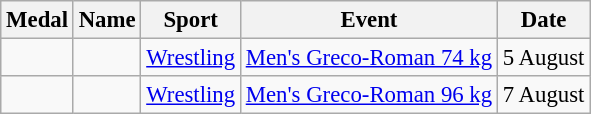<table class="wikitable sortable" style="font-size: 95%">
<tr>
<th>Medal</th>
<th>Name</th>
<th>Sport</th>
<th>Event</th>
<th>Date</th>
</tr>
<tr>
<td></td>
<td></td>
<td><a href='#'>Wrestling</a></td>
<td><a href='#'>Men's Greco-Roman 74 kg</a></td>
<td>5 August</td>
</tr>
<tr>
<td></td>
<td></td>
<td><a href='#'>Wrestling</a></td>
<td><a href='#'>Men's Greco-Roman 96 kg</a></td>
<td>7 August</td>
</tr>
</table>
